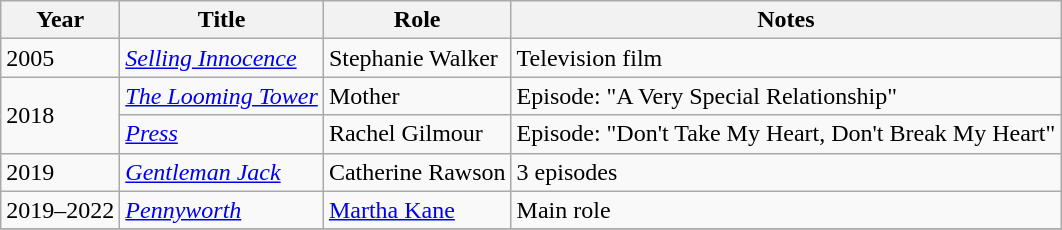<table class="wikitable sortable">
<tr>
<th>Year</th>
<th>Title</th>
<th>Role</th>
<th class="unsortable">Notes</th>
</tr>
<tr>
<td>2005</td>
<td><em><a href='#'>Selling Innocence</a></em></td>
<td>Stephanie Walker</td>
<td>Television film</td>
</tr>
<tr>
<td rowspan="2">2018</td>
<td><em><a href='#'>The Looming Tower</a></em></td>
<td>Mother</td>
<td>Episode: "A Very Special Relationship"</td>
</tr>
<tr>
<td><em><a href='#'>Press</a></em></td>
<td>Rachel Gilmour</td>
<td>Episode: "Don't Take My Heart, Don't Break My Heart"</td>
</tr>
<tr>
<td>2019</td>
<td><em><a href='#'>Gentleman Jack</a></em></td>
<td>Catherine Rawson</td>
<td>3 episodes</td>
</tr>
<tr>
<td>2019–2022</td>
<td><em><a href='#'>Pennyworth</a></em></td>
<td><a href='#'>Martha Kane</a></td>
<td>Main role</td>
</tr>
<tr>
</tr>
</table>
